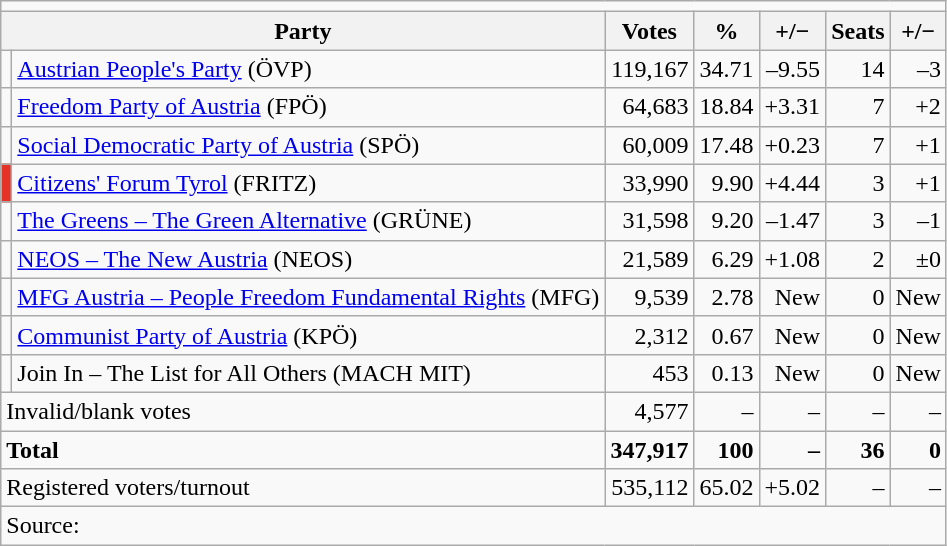<table class=wikitable style=text-align:right>
<tr>
<td align=center colspan=7></td>
</tr>
<tr>
<th colspan=2>Party</th>
<th>Votes</th>
<th>%</th>
<th>+/−</th>
<th>Seats</th>
<th>+/−</th>
</tr>
<tr>
<td bgcolor=></td>
<td align=left><a href='#'>Austrian People's Party</a> (ÖVP)</td>
<td>119,167</td>
<td>34.71</td>
<td>–9.55</td>
<td>14</td>
<td>–3</td>
</tr>
<tr>
<td bgcolor=></td>
<td align=left><a href='#'>Freedom Party of Austria</a> (FPÖ)</td>
<td>64,683</td>
<td>18.84</td>
<td>+3.31</td>
<td>7</td>
<td>+2</td>
</tr>
<tr>
<td bgcolor=></td>
<td align=left><a href='#'>Social Democratic Party of Austria</a> (SPÖ)</td>
<td>60,009</td>
<td>17.48</td>
<td>+0.23</td>
<td>7</td>
<td>+1</td>
</tr>
<tr>
<td bgcolor=#E43226></td>
<td align=left><a href='#'>Citizens' Forum Tyrol</a> (FRITZ)</td>
<td>33,990</td>
<td>9.90</td>
<td>+4.44</td>
<td>3</td>
<td>+1</td>
</tr>
<tr>
<td bgcolor=></td>
<td align=left><a href='#'>The Greens – The Green Alternative</a> (GRÜNE)</td>
<td>31,598</td>
<td>9.20</td>
<td>–1.47</td>
<td>3</td>
<td>–1</td>
</tr>
<tr>
<td bgcolor=></td>
<td align=left><a href='#'>NEOS – The New Austria</a> (NEOS)</td>
<td>21,589</td>
<td>6.29</td>
<td>+1.08</td>
<td>2</td>
<td>±0</td>
</tr>
<tr>
<td bgcolor=></td>
<td align=left><a href='#'>MFG Austria – People Freedom Fundamental Rights</a> (MFG)</td>
<td>9,539</td>
<td>2.78</td>
<td>New</td>
<td>0</td>
<td>New</td>
</tr>
<tr>
<td bgcolor=></td>
<td align=left><a href='#'>Communist Party of Austria</a> (KPÖ)</td>
<td>2,312</td>
<td>0.67</td>
<td>New</td>
<td>0</td>
<td>New</td>
</tr>
<tr>
<td></td>
<td align=left>Join In – The List for All Others (MACH MIT)</td>
<td>453</td>
<td>0.13</td>
<td>New</td>
<td>0</td>
<td>New</td>
</tr>
<tr>
<td colspan=2 align=left>Invalid/blank votes</td>
<td>4,577</td>
<td>–</td>
<td>–</td>
<td>–</td>
<td>–</td>
</tr>
<tr>
<td colspan=2 align=left><strong>Total</strong></td>
<td><strong>347,917</strong></td>
<td><strong>100</strong></td>
<td><strong>–</strong></td>
<td><strong>36</strong></td>
<td><strong>0</strong></td>
</tr>
<tr>
<td align=left colspan=2>Registered voters/turnout</td>
<td>535,112</td>
<td>65.02</td>
<td>+5.02</td>
<td>–</td>
<td>–</td>
</tr>
<tr>
<td align=left colspan=7>Source: </td>
</tr>
</table>
